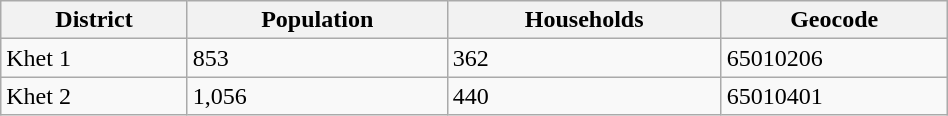<table class="wikitable" style="width:50%;">
<tr>
<th>District</th>
<th>Population</th>
<th>Households</th>
<th>Geocode</th>
</tr>
<tr>
<td>Khet 1</td>
<td>853</td>
<td>362</td>
<td>65010206</td>
</tr>
<tr>
<td>Khet 2</td>
<td>1,056</td>
<td>440</td>
<td>65010401</td>
</tr>
</table>
